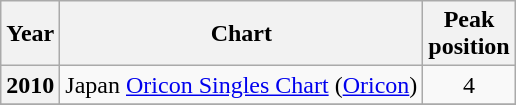<table class="wikitable sortable plainrowheaders" style="text-align:center">
<tr>
<th scope="col">Year</th>
<th scope="col">Chart</th>
<th scope="col">Peak<br>position</th>
</tr>
<tr>
<th scope="row">2010</th>
<td>Japan <a href='#'>Oricon Singles Chart</a> (<a href='#'>Oricon</a>)</td>
<td>4</td>
</tr>
<tr>
</tr>
</table>
